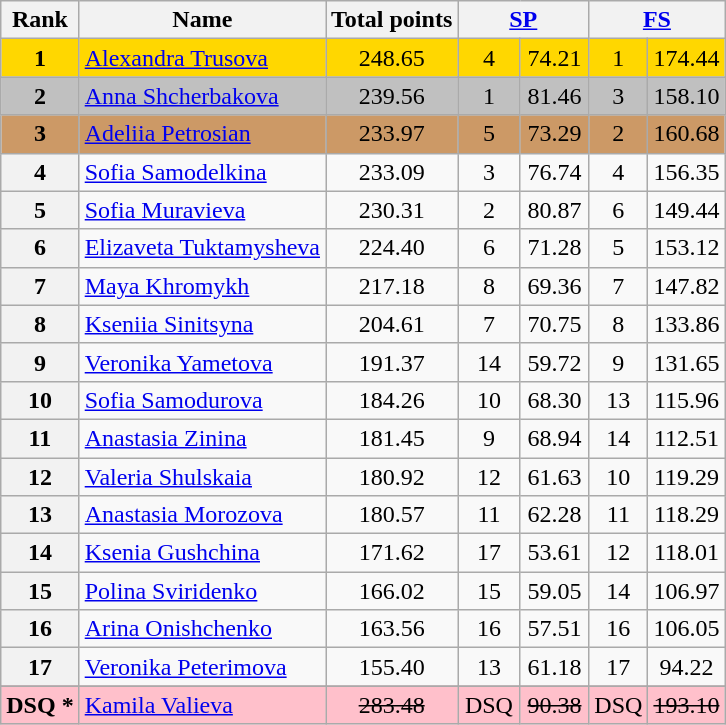<table class="wikitable sortable">
<tr>
<th>Rank</th>
<th>Name</th>
<th>Total points</th>
<th colspan="2" width="80px"><a href='#'>SP</a></th>
<th colspan="2" width="80px"><a href='#'>FS</a></th>
</tr>
<tr bgcolor="gold">
<td align="center"><strong>1</strong></td>
<td><a href='#'>Alexandra Trusova</a></td>
<td align="center">248.65</td>
<td align="center">4</td>
<td align="center">74.21</td>
<td align="center">1</td>
<td align="center">174.44</td>
</tr>
<tr bgcolor="silver">
<td align="center"><strong>2</strong></td>
<td><a href='#'>Anna Shcherbakova</a></td>
<td align="center">239.56</td>
<td align="center">1</td>
<td align="center">81.46</td>
<td align="center">3</td>
<td align="center">158.10</td>
</tr>
<tr bgcolor="cc9966">
<td align="center"><strong>3</strong></td>
<td><a href='#'>Adeliia Petrosian</a></td>
<td align="center">233.97</td>
<td align="center">5</td>
<td align="center">73.29</td>
<td align="center">2</td>
<td align="center">160.68</td>
</tr>
<tr>
<th>4</th>
<td><a href='#'>Sofia Samodelkina</a></td>
<td align="center">233.09</td>
<td align="center">3</td>
<td align="center">76.74</td>
<td align="center">4</td>
<td align="center">156.35</td>
</tr>
<tr>
<th>5</th>
<td><a href='#'>Sofia Muravieva</a></td>
<td align="center">230.31</td>
<td align="center">2</td>
<td align="center">80.87</td>
<td align="center">6</td>
<td align="center">149.44</td>
</tr>
<tr>
<th>6</th>
<td><a href='#'>Elizaveta Tuktamysheva</a></td>
<td align="center">224.40</td>
<td align="center">6</td>
<td align="center">71.28</td>
<td align="center">5</td>
<td align="center">153.12</td>
</tr>
<tr>
<th>7</th>
<td><a href='#'>Maya Khromykh</a></td>
<td align="center">217.18</td>
<td align="center">8</td>
<td align="center">69.36</td>
<td align="center">7</td>
<td align="center">147.82</td>
</tr>
<tr>
<th>8</th>
<td><a href='#'>Kseniia Sinitsyna</a></td>
<td align="center">204.61</td>
<td align="center">7</td>
<td align="center">70.75</td>
<td align="center">8</td>
<td align="center">133.86</td>
</tr>
<tr>
<th>9</th>
<td><a href='#'>Veronika Yametova</a></td>
<td align="center">191.37</td>
<td align="center">14</td>
<td align="center">59.72</td>
<td align="center">9</td>
<td align="center">131.65</td>
</tr>
<tr>
<th>10</th>
<td><a href='#'>Sofia Samodurova</a></td>
<td align="center">184.26</td>
<td align="center">10</td>
<td align="center">68.30</td>
<td align="center">13</td>
<td align="center">115.96</td>
</tr>
<tr>
<th>11</th>
<td><a href='#'>Anastasia Zinina</a></td>
<td align="center">181.45</td>
<td align="center">9</td>
<td align="center">68.94</td>
<td align="center">14</td>
<td align="center">112.51</td>
</tr>
<tr>
<th>12</th>
<td><a href='#'>Valeria Shulskaia</a></td>
<td align="center">180.92</td>
<td align="center">12</td>
<td align="center">61.63</td>
<td align="center">10</td>
<td align="center">119.29</td>
</tr>
<tr>
<th>13</th>
<td><a href='#'>Anastasia Morozova</a></td>
<td align="center">180.57</td>
<td align="center">11</td>
<td align="center">62.28</td>
<td align="center">11</td>
<td align="center">118.29</td>
</tr>
<tr>
<th>14</th>
<td><a href='#'>Ksenia Gushchina</a></td>
<td align="center">171.62</td>
<td align="center">17</td>
<td align="center">53.61</td>
<td align="center">12</td>
<td align="center">118.01</td>
</tr>
<tr>
<th>15</th>
<td><a href='#'>Polina Sviridenko</a></td>
<td align="center">166.02</td>
<td align="center">15</td>
<td align="center">59.05</td>
<td align="center">14</td>
<td align="center">106.97</td>
</tr>
<tr>
<th>16</th>
<td><a href='#'>Arina Onishchenko</a></td>
<td align="center">163.56</td>
<td align="center">16</td>
<td align="center">57.51</td>
<td align="center">16</td>
<td align="center">106.05</td>
</tr>
<tr>
<th>17</th>
<td><a href='#'>Veronika Peterimova</a></td>
<td align="center">155.40</td>
<td align="center">13</td>
<td align="center">61.18</td>
<td align="center">17</td>
<td align="center">94.22</td>
</tr>
<tr>
</tr>
<tr bgcolor=pink>
<td align="center" bgcolor=pink><strong>DSQ *</strong></td>
<td><a href='#'>Kamila Valieva</a></td>
<td align="center"><s>283.48</s></td>
<td align="center">DSQ</td>
<td align="center"><s>90.38</s></td>
<td align="center">DSQ</td>
<td align="center"><s>193.10</s></td>
</tr>
</table>
